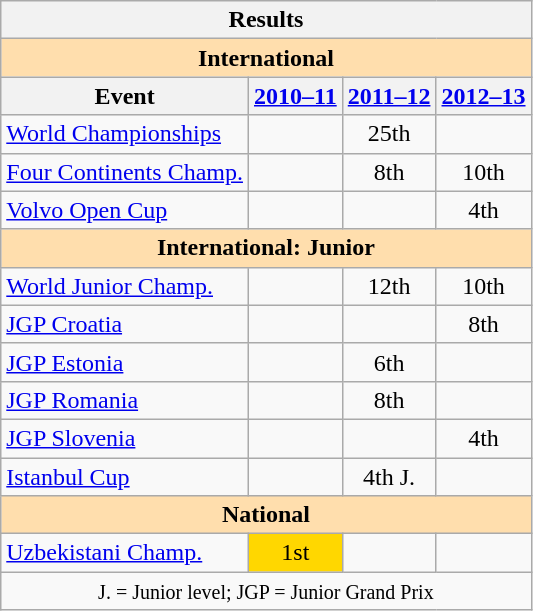<table class="wikitable" style="text-align:center">
<tr>
<th colspan=4 align=center><strong>Results</strong></th>
</tr>
<tr>
<th style="background-color: #ffdead; " colspan=4 align=center><strong>International</strong></th>
</tr>
<tr>
<th>Event</th>
<th><a href='#'>2010–11</a></th>
<th><a href='#'>2011–12</a></th>
<th><a href='#'>2012–13</a></th>
</tr>
<tr>
<td align=left><a href='#'>World Championships</a></td>
<td></td>
<td>25th</td>
<td></td>
</tr>
<tr>
<td align=left><a href='#'>Four Continents Champ.</a></td>
<td></td>
<td>8th</td>
<td>10th</td>
</tr>
<tr>
<td align=left><a href='#'>Volvo Open Cup</a></td>
<td></td>
<td></td>
<td>4th</td>
</tr>
<tr>
<th style="background-color: #ffdead; " colspan=4 align=center><strong>International: Junior</strong></th>
</tr>
<tr>
<td align=left><a href='#'>World Junior Champ.</a></td>
<td></td>
<td>12th</td>
<td>10th</td>
</tr>
<tr>
<td align=left><a href='#'>JGP Croatia</a></td>
<td></td>
<td></td>
<td>8th</td>
</tr>
<tr>
<td align=left><a href='#'>JGP Estonia</a></td>
<td></td>
<td>6th</td>
<td></td>
</tr>
<tr>
<td align=left><a href='#'>JGP Romania</a></td>
<td></td>
<td>8th</td>
<td></td>
</tr>
<tr>
<td align=left><a href='#'>JGP Slovenia</a></td>
<td></td>
<td></td>
<td>4th</td>
</tr>
<tr>
<td align=left><a href='#'>Istanbul Cup</a></td>
<td></td>
<td>4th J.</td>
<td></td>
</tr>
<tr>
<th style="background-color: #ffdead; " colspan=4 align=center><strong>National</strong></th>
</tr>
<tr>
<td align=left><a href='#'>Uzbekistani Champ.</a></td>
<td bgcolor=gold>1st</td>
<td></td>
<td></td>
</tr>
<tr>
<td colspan=4 align=center><small> J. = Junior level; JGP = Junior Grand Prix </small></td>
</tr>
</table>
